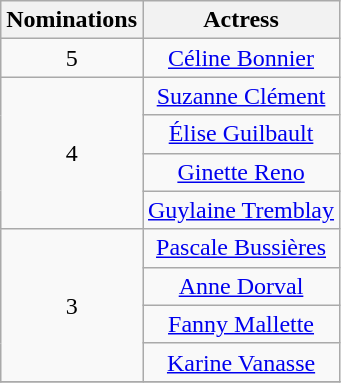<table class="wikitable" style="text-align:center;">
<tr>
<th scope="col" width="9">Nominations</th>
<th scope="col" align="center">Actress</th>
</tr>
<tr>
<td rowspan="1" style="text-align:center;">5</td>
<td><a href='#'>Céline Bonnier</a></td>
</tr>
<tr>
<td rowspan="4" style="text-align:center;">4</td>
<td><a href='#'>Suzanne Clément</a></td>
</tr>
<tr>
<td><a href='#'>Élise Guilbault</a></td>
</tr>
<tr>
<td><a href='#'>Ginette Reno</a></td>
</tr>
<tr>
<td><a href='#'>Guylaine Tremblay</a></td>
</tr>
<tr>
<td rowspan="4" style="text-align:center;">3</td>
<td><a href='#'>Pascale Bussières</a></td>
</tr>
<tr>
<td><a href='#'>Anne Dorval</a></td>
</tr>
<tr>
<td><a href='#'>Fanny Mallette</a></td>
</tr>
<tr>
<td><a href='#'>Karine Vanasse</a></td>
</tr>
<tr>
</tr>
</table>
